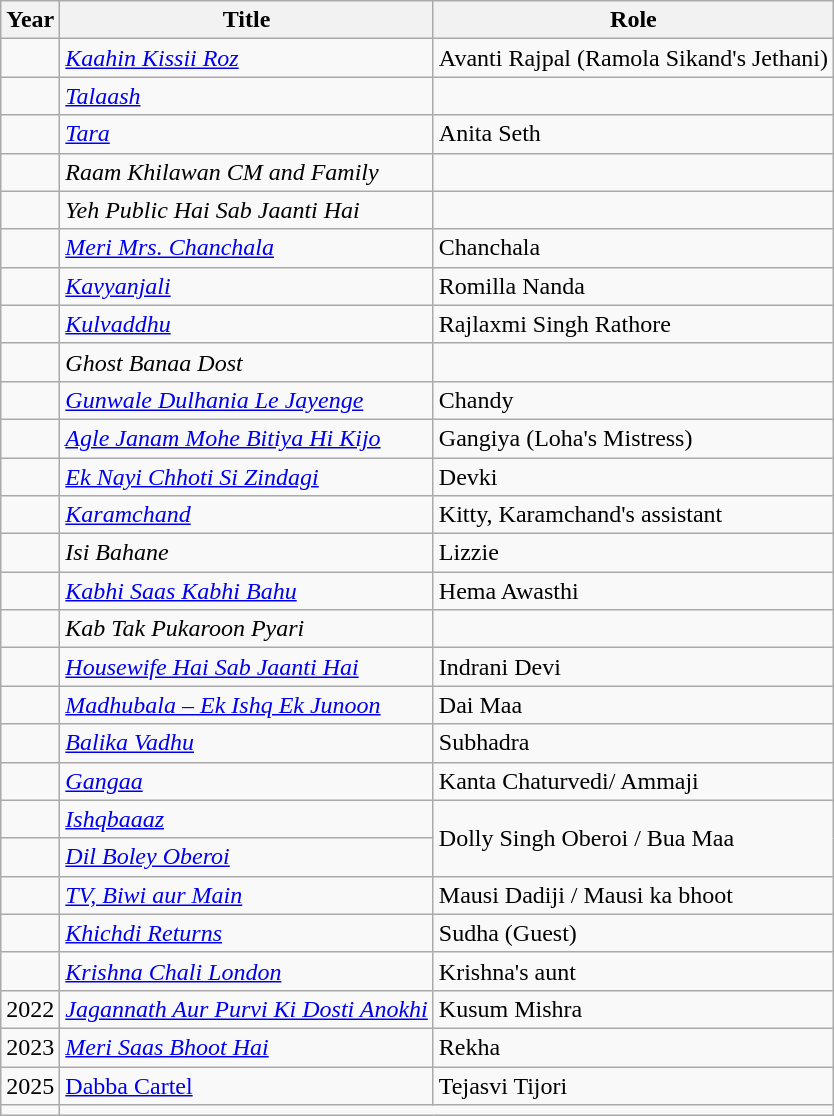<table class="wikitable sortable">
<tr>
<th>Year</th>
<th>Title</th>
<th>Role</th>
</tr>
<tr>
<td></td>
<td><em><a href='#'>Kaahin Kissii Roz</a></em></td>
<td>Avanti Rajpal (Ramola Sikand's Jethani)</td>
</tr>
<tr>
<td></td>
<td><em><a href='#'>Talaash</a></em></td>
<td></td>
</tr>
<tr>
<td></td>
<td><em><a href='#'>Tara</a></em></td>
<td>Anita Seth</td>
</tr>
<tr>
<td></td>
<td><em>Raam Khilawan CM and Family</em></td>
<td></td>
</tr>
<tr>
<td></td>
<td><em>Yeh Public Hai Sab Jaanti Hai</em></td>
<td></td>
</tr>
<tr>
<td></td>
<td><em><a href='#'>Meri Mrs. Chanchala</a></em></td>
<td>Chanchala</td>
</tr>
<tr>
<td></td>
<td><em><a href='#'>Kavyanjali</a></em></td>
<td>Romilla Nanda</td>
</tr>
<tr>
<td></td>
<td><em><a href='#'>Kulvaddhu</a></em></td>
<td>Rajlaxmi Singh Rathore</td>
</tr>
<tr>
<td></td>
<td><em>Ghost Banaa Dost</em></td>
<td></td>
</tr>
<tr>
<td></td>
<td><em><a href='#'>Gunwale Dulhania Le Jayenge</a></em></td>
<td>Chandy</td>
</tr>
<tr>
<td></td>
<td><em><a href='#'>Agle Janam Mohe Bitiya Hi Kijo</a></em></td>
<td>Gangiya (Loha's Mistress)</td>
</tr>
<tr>
<td></td>
<td><em><a href='#'>Ek Nayi Chhoti Si Zindagi</a></em></td>
<td>Devki</td>
</tr>
<tr>
<td></td>
<td><em><a href='#'>Karamchand</a></em></td>
<td>Kitty, Karamchand's assistant</td>
</tr>
<tr>
<td></td>
<td><em>Isi Bahane</em></td>
<td>Lizzie</td>
</tr>
<tr>
<td></td>
<td><em><a href='#'>Kabhi Saas Kabhi Bahu</a></em></td>
<td>Hema Awasthi</td>
</tr>
<tr>
<td></td>
<td><em>Kab Tak Pukaroon Pyari</em></td>
<td></td>
</tr>
<tr>
<td></td>
<td><em><a href='#'>Housewife Hai Sab Jaanti Hai</a></em></td>
<td>Indrani Devi</td>
</tr>
<tr>
<td></td>
<td><em><a href='#'>Madhubala – Ek Ishq Ek Junoon</a></em></td>
<td>Dai Maa</td>
</tr>
<tr>
<td></td>
<td><em><a href='#'>Balika Vadhu</a></em></td>
<td>Subhadra</td>
</tr>
<tr>
<td></td>
<td><em><a href='#'>Gangaa</a></em></td>
<td>Kanta Chaturvedi/ Ammaji</td>
</tr>
<tr>
<td></td>
<td><em><a href='#'>Ishqbaaaz</a></em></td>
<td rowspan="2">Dolly Singh Oberoi / Bua Maa</td>
</tr>
<tr>
<td></td>
<td><em><a href='#'>Dil Boley Oberoi</a></em></td>
</tr>
<tr>
<td></td>
<td><em><a href='#'>TV, Biwi aur Main</a></em></td>
<td>Mausi Dadiji / Mausi ka bhoot</td>
</tr>
<tr>
<td></td>
<td><em><a href='#'>Khichdi Returns</a></em></td>
<td>Sudha (Guest)</td>
</tr>
<tr>
<td></td>
<td><em><a href='#'>Krishna Chali London</a></em></td>
<td>Krishna's aunt</td>
</tr>
<tr>
<td>2022</td>
<td><em><a href='#'>Jagannath Aur Purvi Ki Dosti Anokhi</a></em></td>
<td>Kusum Mishra</td>
</tr>
<tr>
<td>2023</td>
<td><em><a href='#'>Meri Saas Bhoot Hai</a></em></td>
<td>Rekha</td>
</tr>
<tr>
<td>2025</td>
<td><a href='#'>Dabba Cartel</a></td>
<td>Tejasvi Tijori</td>
</tr>
<tr>
<td></td>
</tr>
</table>
